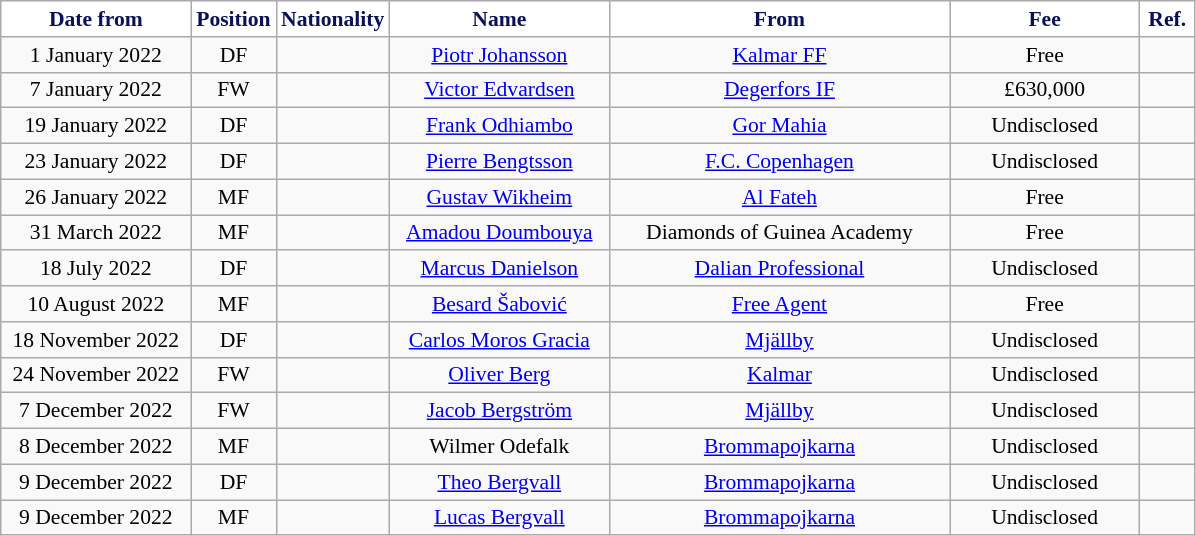<table class="wikitable" style="text-align:center; font-size:90%; ">
<tr>
<th style="background:#FFFFFF; color:#081159; width:120px;">Date from</th>
<th style="background:#FFFFFF; color:#081159; width:50px;">Position</th>
<th style="background:#FFFFFF; color:#081159; width:50px;">Nationality</th>
<th style="background:#FFFFFF; color:#081159; width:140px;">Name</th>
<th style="background:#FFFFFF; color:#081159; width:220px;">From</th>
<th style="background:#FFFFFF; color:#081159; width:120px;">Fee</th>
<th style="background:#FFFFFF; color:#081159; width:30px;">Ref.</th>
</tr>
<tr>
<td>1 January 2022</td>
<td>DF</td>
<td></td>
<td><a href='#'>Piotr Johansson</a></td>
<td> <a href='#'>Kalmar FF</a></td>
<td>Free</td>
<td></td>
</tr>
<tr>
<td>7 January 2022</td>
<td>FW</td>
<td></td>
<td><a href='#'>Victor Edvardsen</a></td>
<td> <a href='#'>Degerfors IF</a></td>
<td>£630,000</td>
<td></td>
</tr>
<tr>
<td>19 January 2022</td>
<td>DF</td>
<td></td>
<td><a href='#'>Frank Odhiambo</a></td>
<td> <a href='#'>Gor Mahia</a></td>
<td>Undisclosed</td>
<td></td>
</tr>
<tr>
<td>23 January 2022</td>
<td>DF</td>
<td></td>
<td><a href='#'>Pierre Bengtsson</a></td>
<td> <a href='#'>F.C. Copenhagen</a></td>
<td>Undisclosed</td>
<td></td>
</tr>
<tr>
<td>26 January 2022</td>
<td>MF</td>
<td></td>
<td><a href='#'>Gustav Wikheim</a></td>
<td> <a href='#'>Al Fateh</a></td>
<td>Free</td>
<td></td>
</tr>
<tr>
<td>31 March 2022</td>
<td>MF</td>
<td></td>
<td><a href='#'>Amadou Doumbouya</a></td>
<td> Diamonds of Guinea Academy</td>
<td>Free</td>
<td></td>
</tr>
<tr>
<td>18 July 2022</td>
<td>DF</td>
<td></td>
<td><a href='#'>Marcus Danielson</a></td>
<td> <a href='#'>Dalian Professional</a></td>
<td>Undisclosed</td>
<td></td>
</tr>
<tr>
<td>10 August 2022</td>
<td>MF</td>
<td></td>
<td><a href='#'>Besard Šabović</a></td>
<td><a href='#'>Free Agent</a></td>
<td>Free</td>
<td></td>
</tr>
<tr>
<td>18 November 2022</td>
<td>DF</td>
<td></td>
<td><a href='#'>Carlos Moros Gracia</a></td>
<td> <a href='#'>Mjällby</a></td>
<td>Undisclosed</td>
<td></td>
</tr>
<tr>
<td>24 November 2022</td>
<td>FW</td>
<td></td>
<td><a href='#'>Oliver Berg</a></td>
<td> <a href='#'>Kalmar</a></td>
<td>Undisclosed</td>
<td></td>
</tr>
<tr>
<td>7 December 2022</td>
<td>FW</td>
<td></td>
<td><a href='#'>Jacob Bergström</a></td>
<td> <a href='#'>Mjällby</a></td>
<td>Undisclosed</td>
<td></td>
</tr>
<tr>
<td>8 December 2022</td>
<td>MF</td>
<td></td>
<td>Wilmer Odefalk</td>
<td> <a href='#'>Brommapojkarna</a></td>
<td>Undisclosed</td>
<td></td>
</tr>
<tr>
<td>9 December 2022</td>
<td>DF</td>
<td></td>
<td><a href='#'>Theo Bergvall</a></td>
<td> <a href='#'>Brommapojkarna</a></td>
<td>Undisclosed</td>
<td></td>
</tr>
<tr>
<td>9 December 2022</td>
<td>MF</td>
<td></td>
<td><a href='#'>Lucas Bergvall</a></td>
<td> <a href='#'>Brommapojkarna</a></td>
<td>Undisclosed</td>
<td></td>
</tr>
</table>
